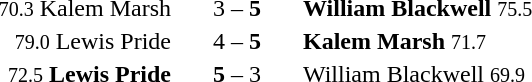<table style="text-align:center">
<tr>
<th width=233></th>
<th width=80></th>
<th width=233></th>
</tr>
<tr>
<td align=right><small>70.3</small> Kalem Marsh </td>
<td>3 – <strong>5</strong></td>
<td align=left> <strong>William Blackwell</strong>  <small>75.5</small></td>
</tr>
<tr>
<td align=right><small>79.0</small> Lewis Pride </td>
<td>4 – <strong>5</strong></td>
<td align=left> <strong>Kalem Marsh</strong> <small>71.7</small></td>
</tr>
<tr>
<td align=right><small>72.5</small> <strong>Lewis Pride</strong> </td>
<td><strong>5</strong> – 3</td>
<td align=left> William Blackwell <small>69.9</small></td>
</tr>
</table>
